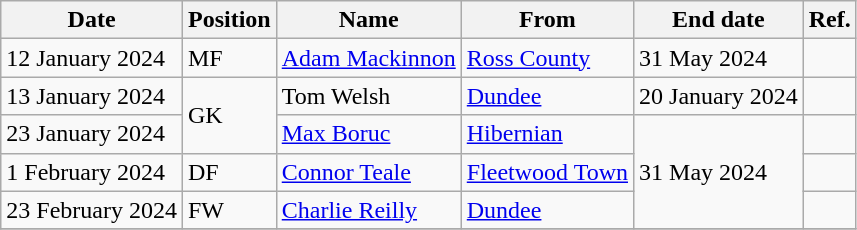<table class="wikitable">
<tr>
<th>Date</th>
<th>Position</th>
<th>Name</th>
<th>From</th>
<th>End date</th>
<th>Ref.</th>
</tr>
<tr>
<td>12 January 2024</td>
<td>MF</td>
<td><a href='#'>Adam Mackinnon</a></td>
<td><a href='#'>Ross County</a></td>
<td>31 May 2024</td>
<td></td>
</tr>
<tr>
<td>13 January 2024</td>
<td rowspan=2>GK</td>
<td>Tom Welsh</td>
<td><a href='#'>Dundee</a></td>
<td>20 January 2024</td>
<td></td>
</tr>
<tr>
<td>23 January 2024</td>
<td> <a href='#'>Max Boruc</a></td>
<td><a href='#'>Hibernian</a></td>
<td rowspan=3>31 May 2024</td>
<td></td>
</tr>
<tr>
<td>1 February 2024</td>
<td>DF</td>
<td> <a href='#'>Connor Teale</a></td>
<td> <a href='#'>Fleetwood Town</a></td>
<td></td>
</tr>
<tr>
<td>23 February 2024</td>
<td>FW</td>
<td><a href='#'>Charlie Reilly</a></td>
<td><a href='#'>Dundee</a></td>
<td></td>
</tr>
<tr>
</tr>
</table>
